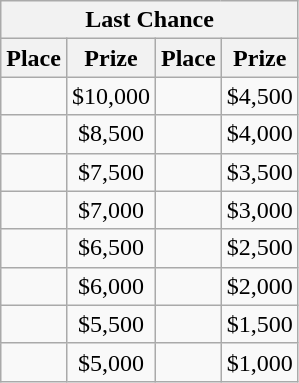<table class="wikitable" style="text-align:center; margin-top:0px;">
<tr>
<th colspan=8>Last Chance</th>
</tr>
<tr>
<th>Place</th>
<th>Prize </th>
<th>Place</th>
<th>Prize </th>
</tr>
<tr>
<td></td>
<td>$10,000</td>
<td></td>
<td>$4,500</td>
</tr>
<tr>
<td></td>
<td>$8,500</td>
<td></td>
<td>$4,000</td>
</tr>
<tr>
<td></td>
<td>$7,500</td>
<td></td>
<td>$3,500</td>
</tr>
<tr>
<td></td>
<td>$7,000</td>
<td></td>
<td>$3,000</td>
</tr>
<tr>
<td></td>
<td>$6,500</td>
<td></td>
<td>$2,500</td>
</tr>
<tr>
<td></td>
<td>$6,000</td>
<td></td>
<td>$2,000</td>
</tr>
<tr>
<td></td>
<td>$5,500</td>
<td></td>
<td>$1,500</td>
</tr>
<tr>
<td></td>
<td>$5,000</td>
<td></td>
<td>$1,000</td>
</tr>
</table>
